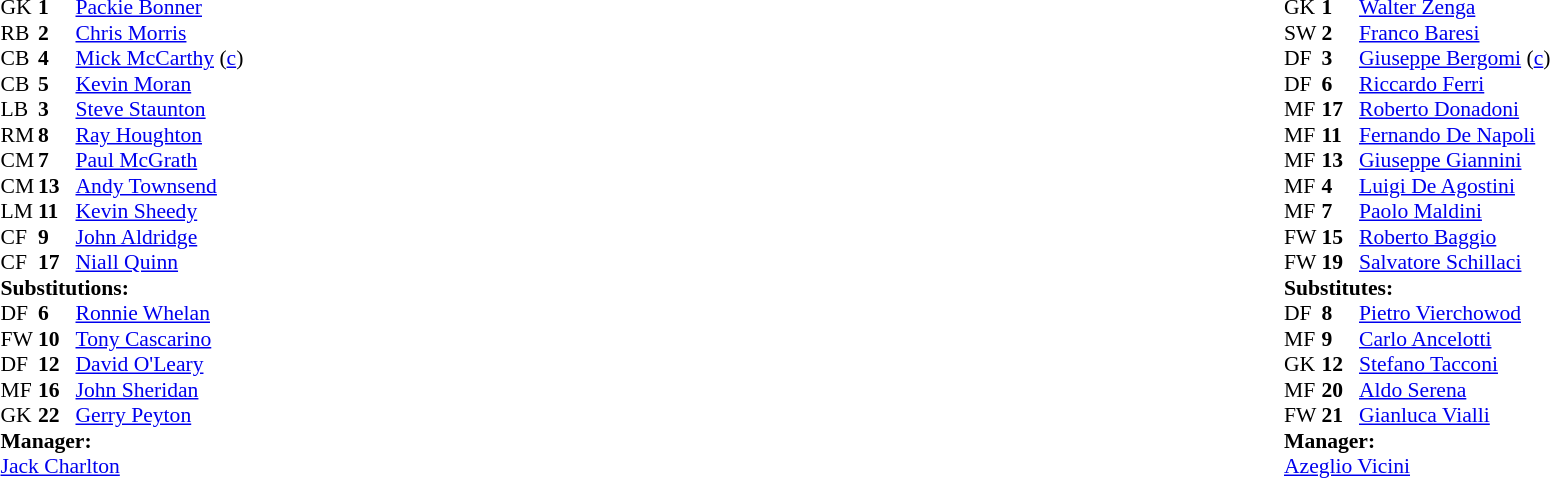<table width="100%">
<tr>
<td valign="top" width="50%"><br><table style="font-size: 90%" cellspacing="0" cellpadding="0">
<tr>
<th width="25"></th>
<th width="25"></th>
</tr>
<tr>
<td>GK</td>
<td><strong>1</strong></td>
<td><a href='#'>Packie Bonner</a></td>
</tr>
<tr>
<td>RB</td>
<td><strong>2</strong></td>
<td><a href='#'>Chris Morris</a></td>
</tr>
<tr>
<td>CB</td>
<td><strong>4</strong></td>
<td><a href='#'>Mick McCarthy</a> (<a href='#'>c</a>)</td>
</tr>
<tr>
<td>CB</td>
<td><strong>5</strong></td>
<td><a href='#'>Kevin Moran</a></td>
<td></td>
</tr>
<tr>
<td>LB</td>
<td><strong>3</strong></td>
<td><a href='#'>Steve Staunton</a></td>
</tr>
<tr>
<td>RM</td>
<td><strong>8</strong></td>
<td><a href='#'>Ray Houghton</a></td>
</tr>
<tr>
<td>CM</td>
<td><strong>7</strong></td>
<td><a href='#'>Paul McGrath</a></td>
</tr>
<tr>
<td>CM</td>
<td><strong>13</strong></td>
<td><a href='#'>Andy Townsend</a></td>
</tr>
<tr>
<td>LM</td>
<td><strong>11</strong></td>
<td><a href='#'>Kevin Sheedy</a></td>
</tr>
<tr>
<td>CF</td>
<td><strong>9</strong></td>
<td><a href='#'>John Aldridge</a></td>
<td></td>
<td></td>
</tr>
<tr>
<td>CF</td>
<td><strong>17</strong></td>
<td><a href='#'>Niall Quinn</a></td>
<td></td>
<td></td>
</tr>
<tr>
<td colspan=3><strong>Substitutions:</strong></td>
</tr>
<tr>
<td>DF</td>
<td><strong>6</strong></td>
<td><a href='#'>Ronnie Whelan</a></td>
</tr>
<tr>
<td>FW</td>
<td><strong>10</strong></td>
<td><a href='#'>Tony Cascarino</a></td>
<td></td>
<td></td>
</tr>
<tr>
<td>DF</td>
<td><strong>12</strong></td>
<td><a href='#'>David O'Leary</a></td>
</tr>
<tr>
<td>MF</td>
<td><strong>16</strong></td>
<td><a href='#'>John Sheridan</a></td>
<td></td>
<td></td>
</tr>
<tr>
<td>GK</td>
<td><strong>22</strong></td>
<td><a href='#'>Gerry Peyton</a></td>
</tr>
<tr>
<td colspan=3><strong>Manager:</strong></td>
</tr>
<tr>
<td colspan="4"> <a href='#'>Jack Charlton</a></td>
</tr>
</table>
</td>
<td valign="top" width="50%"><br><table style="font-size: 90%" cellspacing="0" cellpadding="0" align=center>
<tr>
<th width="25"></th>
<th width="25"></th>
</tr>
<tr>
<td>GK</td>
<td><strong>1</strong></td>
<td><a href='#'>Walter Zenga</a></td>
</tr>
<tr>
<td>SW</td>
<td><strong>2</strong></td>
<td><a href='#'>Franco Baresi</a></td>
</tr>
<tr>
<td>DF</td>
<td><strong>3</strong></td>
<td><a href='#'>Giuseppe Bergomi</a> (<a href='#'>c</a>)</td>
</tr>
<tr>
<td>DF</td>
<td><strong>6</strong></td>
<td><a href='#'>Riccardo Ferri</a></td>
</tr>
<tr>
<td>MF</td>
<td><strong>17</strong></td>
<td><a href='#'>Roberto Donadoni</a></td>
</tr>
<tr>
<td>MF</td>
<td><strong>11</strong></td>
<td><a href='#'>Fernando De Napoli</a></td>
</tr>
<tr>
<td>MF</td>
<td><strong>13</strong></td>
<td><a href='#'>Giuseppe Giannini</a></td>
<td></td>
<td></td>
</tr>
<tr>
<td>MF</td>
<td><strong>4</strong></td>
<td><a href='#'>Luigi De Agostini</a></td>
<td></td>
</tr>
<tr>
<td>MF</td>
<td><strong>7</strong></td>
<td><a href='#'>Paolo Maldini</a></td>
</tr>
<tr>
<td>FW</td>
<td><strong>15</strong></td>
<td><a href='#'>Roberto Baggio</a></td>
<td></td>
<td></td>
</tr>
<tr>
<td>FW</td>
<td><strong>19</strong></td>
<td><a href='#'>Salvatore Schillaci</a></td>
</tr>
<tr>
<td colspan=3><strong>Substitutes:</strong></td>
</tr>
<tr>
<td>DF</td>
<td><strong>8</strong></td>
<td><a href='#'>Pietro Vierchowod</a></td>
</tr>
<tr>
<td>MF</td>
<td><strong>9</strong></td>
<td><a href='#'>Carlo Ancelotti</a></td>
<td></td>
<td></td>
</tr>
<tr>
<td>GK</td>
<td><strong>12</strong></td>
<td><a href='#'>Stefano Tacconi</a></td>
</tr>
<tr>
<td>MF</td>
<td><strong>20</strong></td>
<td><a href='#'>Aldo Serena</a></td>
<td></td>
<td></td>
</tr>
<tr>
<td>FW</td>
<td><strong>21</strong></td>
<td><a href='#'>Gianluca Vialli</a></td>
</tr>
<tr>
<td colspan=3><strong>Manager:</strong></td>
</tr>
<tr>
<td colspan="4"><a href='#'>Azeglio Vicini</a></td>
</tr>
</table>
</td>
</tr>
</table>
